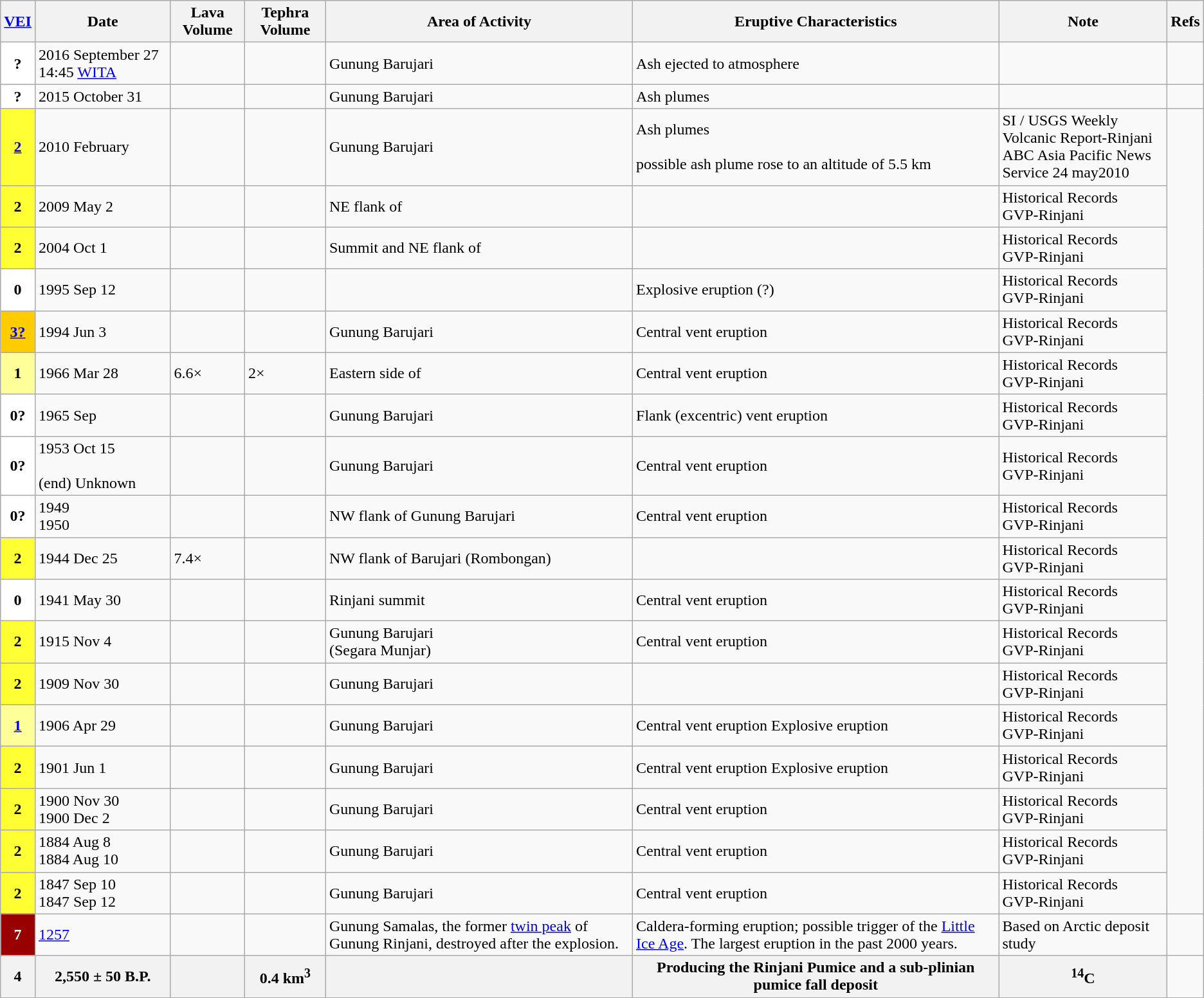<table class="wikitable">
<tr>
<th><a href='#'>VEI</a></th>
<th>Date </th>
<th>Lava Volume</th>
<th>Tephra Volume</th>
<th>Area of Activity</th>
<th>Eruptive Characteristics</th>
<th>Note</th>
<th>Refs</th>
</tr>
<tr>
<th style="background-color: white;">?</th>
<td>2016 September 27 14:45 <a href='#'>WITA</a></td>
<td></td>
<td></td>
<td>Gunung Barujari</td>
<td>Ash ejected to atmosphere</td>
<td></td>
<td></td>
</tr>
<tr>
<th style="background-color: white;">?</th>
<td>2015 October 31<br></td>
<td></td>
<td></td>
<td>Gunung Barujari</td>
<td>Ash plumes  </td>
<td></td>
<td></td>
</tr>
<tr>
<th style="background-color: #FF3;"><a href='#'>2</a></th>
<td>2010 February<br></td>
<td></td>
<td></td>
<td>Gunung Barujari</td>
<td>Ash plumes <br><br>possible ash plume rose to an altitude of 5.5 km <br> </td>
<td>SI / USGS Weekly Volcanic  Report-Rinjani<br>  ABC Asia Pacific News Service 24 may2010</td>
</tr>
<tr>
<th style="background-color: #FF3;">2</th>
<td>2009 May 2<br></td>
<td></td>
<td></td>
<td>NE flank of </td>
<td>   </td>
<td>Historical Records<br>GVP-Rinjani</td>
</tr>
<tr>
<th style="background-color: #FF3;">2</th>
<td>2004 Oct 1<br></td>
<td></td>
<td></td>
<td>Summit and NE flank of </td>
<td>    </td>
<td>Historical Records<br>GVP-Rinjani</td>
</tr>
<tr>
<th style="background-color: white;">0</th>
<td>1995 Sep 12</td>
<td></td>
<td></td>
<td></td>
<td>Explosive eruption (?)</td>
<td>Historical Records<br>GVP-Rinjani<br></td>
</tr>
<tr>
<th style="background-color: #FC0;"><a href='#'>3?</a></th>
<td>1994 Jun 3<br></td>
<td></td>
<td></td>
<td>Gunung Barujari</td>
<td>Central vent eruption    </td>
<td>Historical Records<br>GVP-Rinjani<br></td>
</tr>
<tr>
<th style="background-color: #FF9;">1</th>
<td>1966 Mar 28<br></td>
<td>6.6×</td>
<td>2×</td>
<td>Eastern side of </td>
<td>Central vent eruption  </td>
<td>Historical Records<br>GVP-Rinjani</td>
</tr>
<tr>
<th style="background-color: white;">0?</th>
<td>1965 Sep<br></td>
<td></td>
<td></td>
<td>Gunung Barujari</td>
<td>Flank (excentric) vent eruption <br></td>
<td>Historical Records<br>GVP-Rinjani</td>
</tr>
<tr>
<th style="background-color: white;">0?</th>
<td>1953 Oct 15<br> <br>(end) Unknown</td>
<td></td>
<td></td>
<td>Gunung Barujari</td>
<td>Central vent eruption</td>
<td>Historical Records<br>GVP-Rinjani<br> </td>
</tr>
<tr>
<th style="background-color: white;">0?</th>
<td>1949<br>1950 </td>
<td></td>
<td></td>
<td>NW flank of Gunung Barujari</td>
<td>Central vent eruption  </td>
<td>Historical Records<br>GVP-Rinjani</td>
</tr>
<tr>
<th style="background-color: #FF3;">2</th>
<td>1944 Dec 25<br></td>
<td>7.4×</td>
<td></td>
<td>NW flank of Barujari (Rombongan)</td>
<td>     </td>
<td>Historical Records<br>GVP-Rinjani</td>
</tr>
<tr>
<th style="background-color: white;">0</th>
<td>1941 May 30<br></td>
<td></td>
<td></td>
<td>Rinjani summit</td>
<td>Central vent eruption</td>
<td>Historical Records<br>GVP-Rinjani <br></td>
</tr>
<tr>
<th style="background-color: #FF3;">2</th>
<td>1915 Nov 4 <br></td>
<td></td>
<td></td>
<td>Gunung Barujari<br>(Segara Munjar)</td>
<td>Central vent eruption </td>
<td>Historical Records<br>GVP-Rinjani</td>
</tr>
<tr>
<th style="background-color: #FF3;">2</th>
<td>1909 Nov 30<br></td>
<td></td>
<td></td>
<td>Gunung Barujari</td>
<td><br></td>
<td>Historical Records<br>GVP-Rinjani</td>
</tr>
<tr>
<th style="background-color: #FF9;"><a href='#'>1</a></th>
<td>1906 Apr 29<br></td>
<td></td>
<td></td>
<td>Gunung Barujari</td>
<td>Central vent eruption Explosive eruption</td>
<td>Historical Records<br>GVP-Rinjani</td>
</tr>
<tr>
<th style="background-color: #FF3;">2</th>
<td>1901 Jun 1<br></td>
<td></td>
<td></td>
<td>Gunung Barujari</td>
<td>Central vent eruption Explosive eruption</td>
<td>Historical Records<br>GVP-Rinjani</td>
</tr>
<tr>
<th style="background-color: #FF3;">2</th>
<td>1900 Nov 30<br>1900 Dec 2</td>
<td></td>
<td></td>
<td>Gunung Barujari</td>
<td>Central vent eruption  </td>
<td>Historical Records<br>GVP-Rinjani</td>
</tr>
<tr>
<th style="background-color: #FF3;">2</th>
<td>1884 Aug 8<br>1884 Aug 10<br></td>
<td></td>
<td></td>
<td>Gunung Barujari</td>
<td>Central vent eruption </td>
<td>Historical Records<br>GVP-Rinjani</td>
</tr>
<tr>
<th style="background-color: #FF3;">2</th>
<td>1847 Sep 10<br>1847 Sep 12</td>
<td></td>
<td></td>
<td>Gunung Barujari</td>
<td>Central vent eruption </td>
<td>Historical Records<br>GVP-Rinjani</td>
</tr>
<tr>
<th style="background-color: #900; color: white;">7</th>
<td><a href='#'>1257</a></td>
<td></td>
<td></td>
<td>Gunung Samalas, the former <a href='#'>twin peak</a> of Gunung Rinjani, destroyed after the explosion.</td>
<td>Caldera-forming eruption; possible trigger of the <a href='#'>Little Ice Age</a>. The largest eruption in the past 2000 years.</td>
<td>Based on Arctic deposit study</td>
<td></td>
</tr>
<tr>
<th>4</th>
<th>2,550 ± 50 B.P.</th>
<th></th>
<th>0.4 km<sup>3</sup></th>
<th></th>
<th>Producing the Rinjani Pumice and a sub-plinian pumice fall deposit</th>
<th><sup>14</sup>C</th>
</tr>
<tr>
</tr>
</table>
